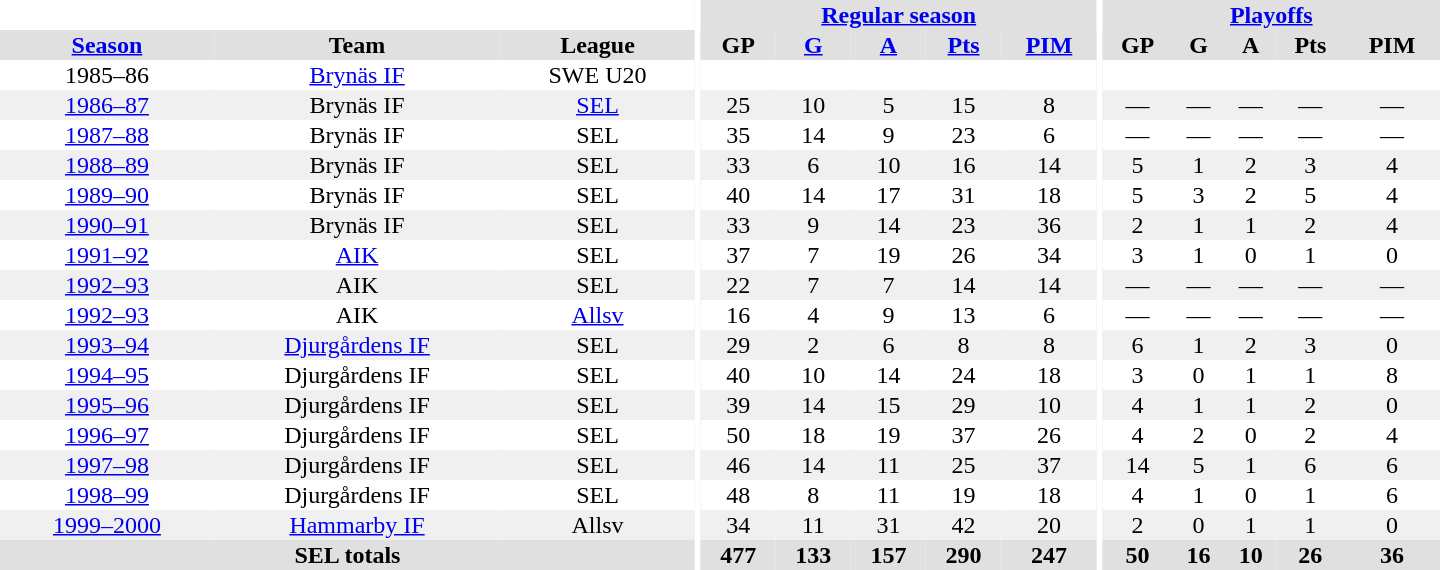<table border="0" cellpadding="1" cellspacing="0" style="text-align:center; width:60em">
<tr bgcolor="#e0e0e0">
<th colspan="3" bgcolor="#ffffff"></th>
<th rowspan="99" bgcolor="#ffffff"></th>
<th colspan="5"><a href='#'>Regular season</a></th>
<th rowspan="99" bgcolor="#ffffff"></th>
<th colspan="5"><a href='#'>Playoffs</a></th>
</tr>
<tr bgcolor="#e0e0e0">
<th><a href='#'>Season</a></th>
<th>Team</th>
<th>League</th>
<th>GP</th>
<th><a href='#'>G</a></th>
<th><a href='#'>A</a></th>
<th><a href='#'>Pts</a></th>
<th><a href='#'>PIM</a></th>
<th>GP</th>
<th>G</th>
<th>A</th>
<th>Pts</th>
<th>PIM</th>
</tr>
<tr>
<td>1985–86</td>
<td><a href='#'>Brynäs IF</a></td>
<td>SWE U20</td>
<td></td>
<td></td>
<td></td>
<td></td>
<td></td>
<td></td>
<td></td>
<td></td>
<td></td>
<td></td>
</tr>
<tr bgcolor="#f0f0f0">
<td><a href='#'>1986–87</a></td>
<td>Brynäs IF</td>
<td><a href='#'>SEL</a></td>
<td>25</td>
<td>10</td>
<td>5</td>
<td>15</td>
<td>8</td>
<td>—</td>
<td>—</td>
<td>—</td>
<td>—</td>
<td>—</td>
</tr>
<tr>
<td><a href='#'>1987–88</a></td>
<td>Brynäs IF</td>
<td>SEL</td>
<td>35</td>
<td>14</td>
<td>9</td>
<td>23</td>
<td>6</td>
<td>—</td>
<td>—</td>
<td>—</td>
<td>—</td>
<td>—</td>
</tr>
<tr bgcolor="#f0f0f0">
<td><a href='#'>1988–89</a></td>
<td>Brynäs IF</td>
<td>SEL</td>
<td>33</td>
<td>6</td>
<td>10</td>
<td>16</td>
<td>14</td>
<td>5</td>
<td>1</td>
<td>2</td>
<td>3</td>
<td>4</td>
</tr>
<tr>
<td><a href='#'>1989–90</a></td>
<td>Brynäs IF</td>
<td>SEL</td>
<td>40</td>
<td>14</td>
<td>17</td>
<td>31</td>
<td>18</td>
<td>5</td>
<td>3</td>
<td>2</td>
<td>5</td>
<td>4</td>
</tr>
<tr bgcolor="#f0f0f0">
<td><a href='#'>1990–91</a></td>
<td>Brynäs IF</td>
<td>SEL</td>
<td>33</td>
<td>9</td>
<td>14</td>
<td>23</td>
<td>36</td>
<td>2</td>
<td>1</td>
<td>1</td>
<td>2</td>
<td>4</td>
</tr>
<tr>
<td><a href='#'>1991–92</a></td>
<td><a href='#'>AIK</a></td>
<td>SEL</td>
<td>37</td>
<td>7</td>
<td>19</td>
<td>26</td>
<td>34</td>
<td>3</td>
<td>1</td>
<td>0</td>
<td>1</td>
<td>0</td>
</tr>
<tr bgcolor="#f0f0f0">
<td><a href='#'>1992–93</a></td>
<td>AIK</td>
<td>SEL</td>
<td>22</td>
<td>7</td>
<td>7</td>
<td>14</td>
<td>14</td>
<td>—</td>
<td>—</td>
<td>—</td>
<td>—</td>
<td>—</td>
</tr>
<tr>
<td><a href='#'>1992–93</a></td>
<td>AIK</td>
<td><a href='#'>Allsv</a></td>
<td>16</td>
<td>4</td>
<td>9</td>
<td>13</td>
<td>6</td>
<td>—</td>
<td>—</td>
<td>—</td>
<td>—</td>
<td>—</td>
</tr>
<tr bgcolor="#f0f0f0">
<td><a href='#'>1993–94</a></td>
<td><a href='#'>Djurgårdens IF</a></td>
<td>SEL</td>
<td>29</td>
<td>2</td>
<td>6</td>
<td>8</td>
<td>8</td>
<td>6</td>
<td>1</td>
<td>2</td>
<td>3</td>
<td>0</td>
</tr>
<tr>
<td><a href='#'>1994–95</a></td>
<td>Djurgårdens IF</td>
<td>SEL</td>
<td>40</td>
<td>10</td>
<td>14</td>
<td>24</td>
<td>18</td>
<td>3</td>
<td>0</td>
<td>1</td>
<td>1</td>
<td>8</td>
</tr>
<tr bgcolor="#f0f0f0">
<td><a href='#'>1995–96</a></td>
<td>Djurgårdens IF</td>
<td>SEL</td>
<td>39</td>
<td>14</td>
<td>15</td>
<td>29</td>
<td>10</td>
<td>4</td>
<td>1</td>
<td>1</td>
<td>2</td>
<td>0</td>
</tr>
<tr>
<td><a href='#'>1996–97</a></td>
<td>Djurgårdens IF</td>
<td>SEL</td>
<td>50</td>
<td>18</td>
<td>19</td>
<td>37</td>
<td>26</td>
<td>4</td>
<td>2</td>
<td>0</td>
<td>2</td>
<td>4</td>
</tr>
<tr bgcolor="#f0f0f0">
<td><a href='#'>1997–98</a></td>
<td>Djurgårdens IF</td>
<td>SEL</td>
<td>46</td>
<td>14</td>
<td>11</td>
<td>25</td>
<td>37</td>
<td>14</td>
<td>5</td>
<td>1</td>
<td>6</td>
<td>6</td>
</tr>
<tr>
<td><a href='#'>1998–99</a></td>
<td>Djurgårdens IF</td>
<td>SEL</td>
<td>48</td>
<td>8</td>
<td>11</td>
<td>19</td>
<td>18</td>
<td>4</td>
<td>1</td>
<td>0</td>
<td>1</td>
<td>6</td>
</tr>
<tr bgcolor="#f0f0f0">
<td><a href='#'>1999–2000</a></td>
<td><a href='#'>Hammarby IF</a></td>
<td>Allsv</td>
<td>34</td>
<td>11</td>
<td>31</td>
<td>42</td>
<td>20</td>
<td>2</td>
<td>0</td>
<td>1</td>
<td>1</td>
<td>0</td>
</tr>
<tr bgcolor="#e0e0e0">
<th colspan="3">SEL totals</th>
<th>477</th>
<th>133</th>
<th>157</th>
<th>290</th>
<th>247</th>
<th>50</th>
<th>16</th>
<th>10</th>
<th>26</th>
<th>36</th>
</tr>
</table>
